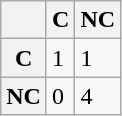<table class="wikitable">
<tr>
<th></th>
<th>C</th>
<th>NC</th>
</tr>
<tr>
<th>C</th>
<td>1</td>
<td>1</td>
</tr>
<tr>
<th>NC</th>
<td>0</td>
<td>4</td>
</tr>
</table>
